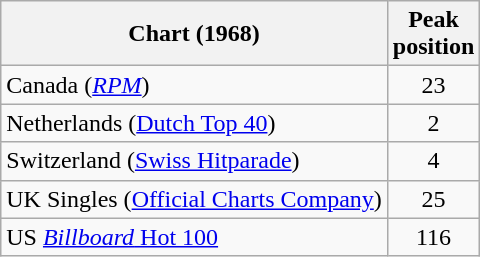<table class="wikitable sortable">
<tr>
<th>Chart (1968)</th>
<th>Peak<br>position</th>
</tr>
<tr>
<td>Canada (<em><a href='#'>RPM</a></em>)</td>
<td align="center">23</td>
</tr>
<tr>
<td>Netherlands (<a href='#'>Dutch Top 40</a>)</td>
<td align="center">2</td>
</tr>
<tr>
<td>Switzerland (<a href='#'>Swiss Hitparade</a>)</td>
<td align="center">4</td>
</tr>
<tr>
<td>UK Singles (<a href='#'>Official Charts Company</a>)</td>
<td align="center">25</td>
</tr>
<tr>
<td>US <a href='#'><em>Billboard</em> Hot 100</a></td>
<td align="center">116</td>
</tr>
</table>
